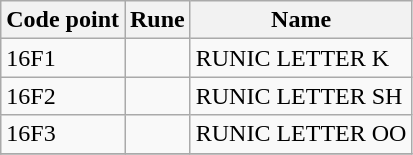<table class=wikitable>
<tr>
<th>Code point</th>
<th>Rune</th>
<th>Name</th>
</tr>
<tr>
<td>16F1</td>
<td></td>
<td>RUNIC LETTER K</td>
</tr>
<tr>
<td>16F2</td>
<td></td>
<td>RUNIC LETTER SH</td>
</tr>
<tr>
<td>16F3</td>
<td></td>
<td>RUNIC LETTER OO</td>
</tr>
<tr>
</tr>
</table>
